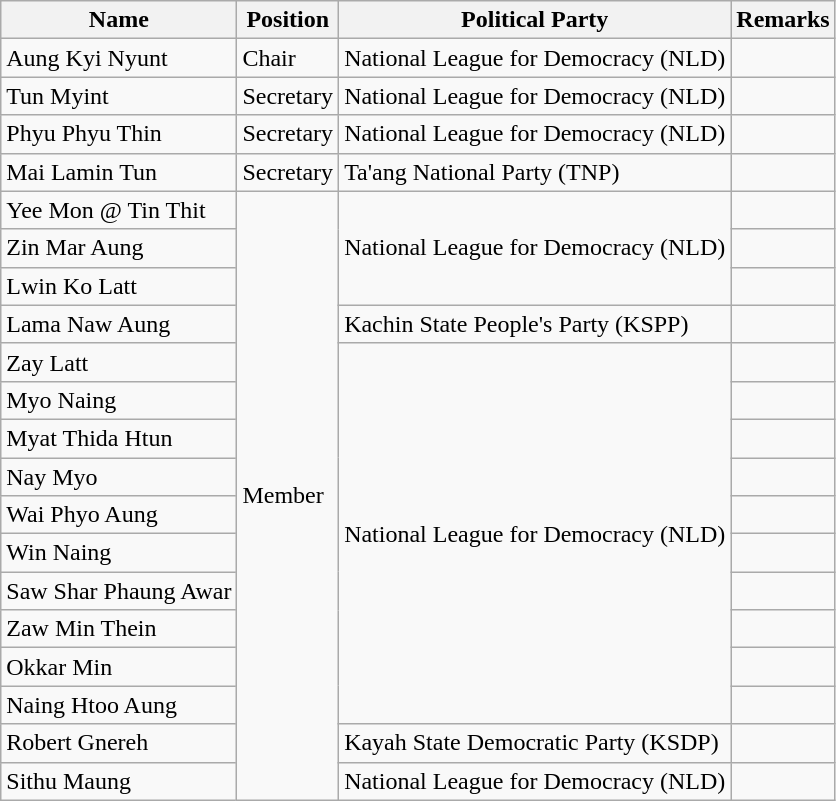<table class="wikitable">
<tr>
<th>Name</th>
<th>Position</th>
<th>Political Party</th>
<th>Remarks</th>
</tr>
<tr>
<td>Aung Kyi Nyunt</td>
<td>Chair</td>
<td>National League for Democracy (NLD)</td>
<td></td>
</tr>
<tr>
<td>Tun Myint</td>
<td>Secretary</td>
<td>National League for Democracy (NLD)</td>
<td></td>
</tr>
<tr>
<td>Phyu Phyu Thin</td>
<td>Secretary</td>
<td>National League for Democracy (NLD)</td>
<td></td>
</tr>
<tr>
<td>Mai Lamin Tun</td>
<td>Secretary</td>
<td>Ta'ang National Party (TNP)</td>
<td></td>
</tr>
<tr>
<td>Yee Mon @ Tin Thit</td>
<td rowspan="16">Member</td>
<td rowspan="3">National League for Democracy (NLD)</td>
<td></td>
</tr>
<tr>
<td>Zin Mar Aung</td>
<td></td>
</tr>
<tr>
<td>Lwin Ko Latt</td>
<td></td>
</tr>
<tr>
<td>Lama Naw Aung</td>
<td>Kachin State People's Party (KSPP)</td>
<td></td>
</tr>
<tr>
<td>Zay Latt</td>
<td rowspan="10">National League for Democracy (NLD)</td>
<td></td>
</tr>
<tr>
<td>Myo Naing</td>
<td></td>
</tr>
<tr>
<td>Myat Thida Htun</td>
<td></td>
</tr>
<tr>
<td>Nay Myo</td>
<td></td>
</tr>
<tr>
<td>Wai Phyo Aung</td>
<td></td>
</tr>
<tr>
<td>Win Naing</td>
<td></td>
</tr>
<tr>
<td>Saw Shar Phaung Awar</td>
<td></td>
</tr>
<tr>
<td>Zaw Min Thein</td>
<td></td>
</tr>
<tr>
<td>Okkar Min</td>
<td></td>
</tr>
<tr>
<td>Naing Htoo Aung</td>
<td></td>
</tr>
<tr>
<td>Robert Gnereh</td>
<td>Kayah State Democratic Party (KSDP)</td>
<td></td>
</tr>
<tr>
<td>Sithu Maung</td>
<td>National League for Democracy (NLD)</td>
<td></td>
</tr>
</table>
